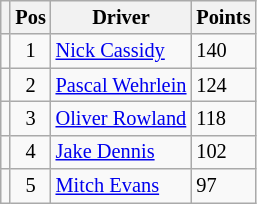<table class="wikitable" style="font-size: 85%;">
<tr>
<th></th>
<th>Pos</th>
<th>Driver</th>
<th>Points</th>
</tr>
<tr>
<td align="left"></td>
<td align="center">1</td>
<td> <a href='#'>Nick Cassidy</a></td>
<td align="left">140</td>
</tr>
<tr>
<td align="left"></td>
<td align="center">2</td>
<td> <a href='#'>Pascal Wehrlein</a></td>
<td align="left">124</td>
</tr>
<tr>
<td align="left"></td>
<td align="center">3</td>
<td> <a href='#'>Oliver Rowland</a></td>
<td align="left">118</td>
</tr>
<tr>
<td align="left"></td>
<td align="center">4</td>
<td> <a href='#'>Jake Dennis</a></td>
<td align="left">102</td>
</tr>
<tr>
<td align="left"></td>
<td align="center">5</td>
<td> <a href='#'>Mitch Evans</a></td>
<td align="left">97</td>
</tr>
</table>
